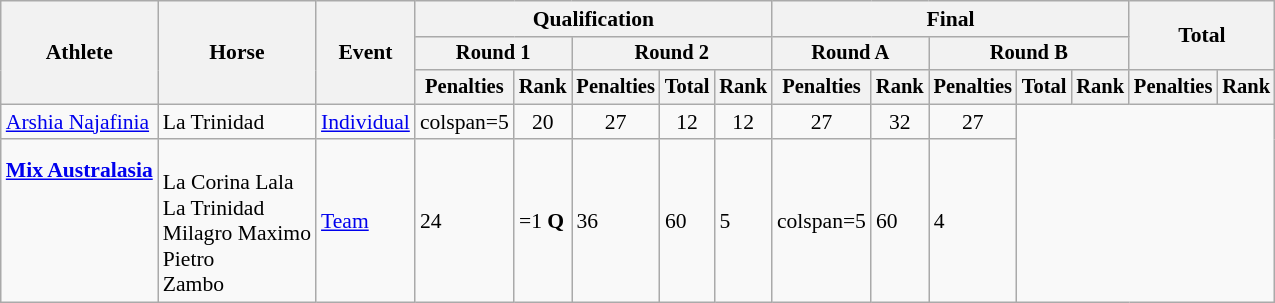<table class="wikitable" style="font-size:90%">
<tr>
<th rowspan="3">Athlete</th>
<th rowspan="3">Horse</th>
<th rowspan="3">Event</th>
<th colspan="5">Qualification</th>
<th colspan="5">Final</th>
<th rowspan=2 colspan="2">Total</th>
</tr>
<tr style="font-size:95%">
<th colspan="2">Round 1</th>
<th colspan="3">Round 2</th>
<th colspan="2">Round A</th>
<th colspan="3">Round B</th>
</tr>
<tr style="font-size:95%">
<th>Penalties</th>
<th>Rank</th>
<th>Penalties</th>
<th>Total</th>
<th>Rank</th>
<th>Penalties</th>
<th>Rank</th>
<th>Penalties</th>
<th>Total</th>
<th>Rank</th>
<th>Penalties</th>
<th>Rank</th>
</tr>
<tr align=center>
<td align=left><a href='#'>Arshia Najafinia</a></td>
<td align=left>La Trinidad</td>
<td align=left rowspan=1><a href='#'>Individual</a></td>
<td>colspan=5 </td>
<td>20</td>
<td>27</td>
<td>12</td>
<td>12</td>
<td>27</td>
<td>32</td>
<td>27</td>
</tr>
<tr align=left>
<td rowspan=5><strong><a href='#'>Mix Australasia</a></strong><br><br><br><br><br></td>
<td align=left><br>La Corina Lala<br>La Trinidad<br>Milagro Maximo<br>Pietro<br>Zambo</td>
<td align=left><a href='#'>Team</a></td>
<td>24</td>
<td>=1 <strong>Q</strong></td>
<td>36</td>
<td>60</td>
<td>5</td>
<td>colspan=5 </td>
<td>60</td>
<td>4</td>
</tr>
</table>
